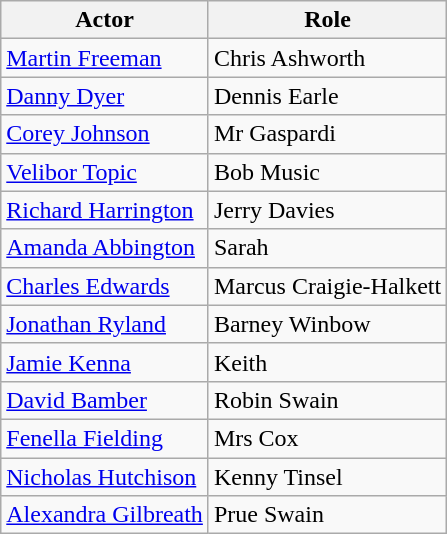<table class="wikitable">
<tr>
<th>Actor</th>
<th>Role</th>
</tr>
<tr>
<td><a href='#'>Martin Freeman</a></td>
<td>Chris Ashworth</td>
</tr>
<tr>
<td><a href='#'>Danny Dyer</a></td>
<td>Dennis Earle</td>
</tr>
<tr>
<td><a href='#'>Corey Johnson</a></td>
<td>Mr Gaspardi</td>
</tr>
<tr>
<td><a href='#'>Velibor Topic</a></td>
<td>Bob Music</td>
</tr>
<tr>
<td><a href='#'>Richard Harrington</a></td>
<td>Jerry Davies</td>
</tr>
<tr>
<td><a href='#'>Amanda Abbington</a></td>
<td>Sarah</td>
</tr>
<tr>
<td><a href='#'>Charles Edwards</a></td>
<td>Marcus Craigie-Halkett</td>
</tr>
<tr>
<td><a href='#'>Jonathan Ryland</a></td>
<td>Barney Winbow</td>
</tr>
<tr>
<td><a href='#'>Jamie Kenna</a></td>
<td>Keith</td>
</tr>
<tr>
<td><a href='#'>David Bamber</a></td>
<td>Robin Swain</td>
</tr>
<tr>
<td><a href='#'>Fenella Fielding</a></td>
<td>Mrs Cox</td>
</tr>
<tr>
<td><a href='#'>Nicholas Hutchison</a></td>
<td>Kenny Tinsel</td>
</tr>
<tr>
<td><a href='#'>Alexandra Gilbreath</a></td>
<td>Prue Swain</td>
</tr>
</table>
